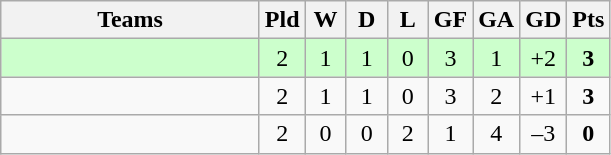<table class="wikitable" style="text-align: center;">
<tr>
<th width=165>Teams</th>
<th width=20>Pld</th>
<th width=20>W</th>
<th width=20>D</th>
<th width=20>L</th>
<th width=20>GF</th>
<th width=20>GA</th>
<th width=20>GD</th>
<th width=20>Pts</th>
</tr>
<tr align=center style="background:#ccffcc;">
<td style="text-align:left;"></td>
<td>2</td>
<td>1</td>
<td>1</td>
<td>0</td>
<td>3</td>
<td>1</td>
<td>+2</td>
<td><strong>3</strong></td>
</tr>
<tr align=center>
<td style="text-align:left;"></td>
<td>2</td>
<td>1</td>
<td>1</td>
<td>0</td>
<td>3</td>
<td>2</td>
<td>+1</td>
<td><strong>3</strong></td>
</tr>
<tr align=center>
<td style="text-align:left;"></td>
<td>2</td>
<td>0</td>
<td>0</td>
<td>2</td>
<td>1</td>
<td>4</td>
<td>–3</td>
<td><strong>0</strong></td>
</tr>
</table>
